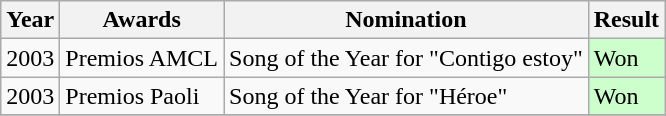<table class="wikitable">
<tr>
<th>Year</th>
<th>Awards</th>
<th>Nomination</th>
<th>Result</th>
</tr>
<tr>
<td>2003</td>
<td>Premios AMCL</td>
<td>Song of the Year for "Contigo estoy"</td>
<td bgcolor="#CCFFCC">Won</td>
</tr>
<tr>
<td>2003</td>
<td>Premios Paoli</td>
<td>Song of the Year for "Héroe"</td>
<td bgcolor="#CCFFCC">Won</td>
</tr>
<tr>
</tr>
</table>
